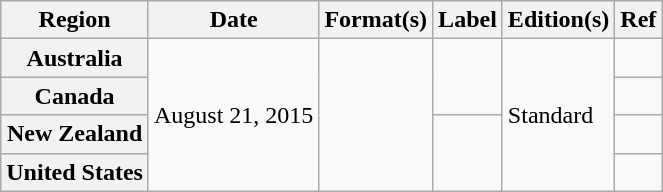<table class="wikitable plainrowheaders">
<tr>
<th scope="col">Region</th>
<th scope="col">Date</th>
<th scope="col">Format(s)</th>
<th scope="col">Label</th>
<th scope="col">Edition(s)</th>
<th scope="col">Ref</th>
</tr>
<tr>
<th scope="row">Australia</th>
<td rowspan=4>August 21, 2015</td>
<td rowspan=4></td>
<td rowspan=2></td>
<td rowspan=4>Standard</td>
<td></td>
</tr>
<tr>
<th scope="row">Canada</th>
<td></td>
</tr>
<tr>
<th scope="row">New Zealand</th>
<td rowspan=2></td>
<td></td>
</tr>
<tr>
<th scope="row">United States</th>
<td></td>
</tr>
</table>
